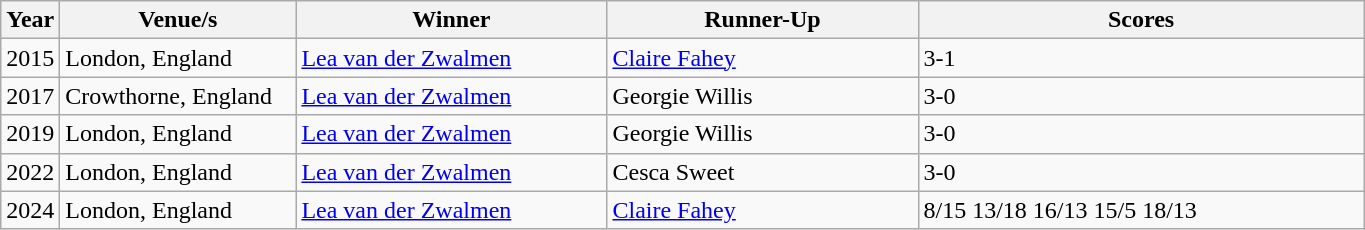<table class="wikitable" style="font-size: 100%">
<tr>
<th width=25>Year</th>
<th width=150>Venue/s</th>
<th width=200>Winner</th>
<th width=200>Runner-Up</th>
<th width=290>Scores</th>
</tr>
<tr>
<td>2015</td>
<td>London, England</td>
<td> <a href='#'>Lea van der Zwalmen</a></td>
<td> <a href='#'>Claire Fahey</a></td>
<td>3-1</td>
</tr>
<tr>
<td>2017</td>
<td>Crowthorne, England</td>
<td> <a href='#'>Lea van der Zwalmen</a></td>
<td> Georgie Willis</td>
<td>3-0</td>
</tr>
<tr>
<td>2019</td>
<td>London, England</td>
<td> <a href='#'>Lea van der Zwalmen</a></td>
<td> Georgie Willis</td>
<td>3-0</td>
</tr>
<tr>
<td>2022</td>
<td>London, England</td>
<td> <a href='#'>Lea van der Zwalmen</a></td>
<td> Cesca Sweet</td>
<td>3-0</td>
</tr>
<tr>
<td>2024</td>
<td>London, England</td>
<td> <a href='#'>Lea van der Zwalmen</a></td>
<td> <a href='#'>Claire Fahey</a></td>
<td>8/15 13/18 16/13 15/5 18/13</td>
</tr>
</table>
